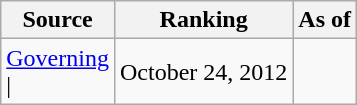<table class="wikitable" style="text-align:center">
<tr>
<th>Source</th>
<th>Ranking</th>
<th>As of</th>
</tr>
<tr>
<td align=left><a href='#'>Governing</a><br>| </td>
<td>October 24, 2012</td>
</tr>
</table>
